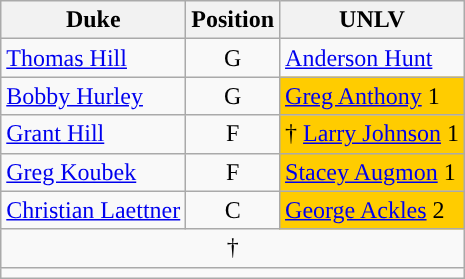<table class="wikitable">
<tr>
<th>Duke</th>
<th colspan="2">Position</th>
<th>UNLV</th>
</tr>
<tr>
<td><a href='#'>Thomas Hill</a></td>
<td colspan=2 style="text-align:center">G</td>
<td><a href='#'>Anderson Hunt</a></td>
</tr>
<tr>
<td><a href='#'>Bobby Hurley</a></td>
<td colspan=2 style="text-align:center">G</td>
<td style="background:#ffcc00"><a href='#'>Greg Anthony</a> 1</td>
</tr>
<tr>
<td><a href='#'>Grant Hill</a></td>
<td colspan=2 style="text-align:center">F</td>
<td style="background:#ffcc00">† <a href='#'>Larry Johnson</a> 1</td>
</tr>
<tr>
<td><a href='#'>Greg Koubek</a></td>
<td colspan=2 style="text-align:center">F</td>
<td style="background:#ffcc00"><a href='#'>Stacey Augmon</a> 1</td>
</tr>
<tr>
<td><a href='#'>Christian Laettner</a></td>
<td colspan=2 style="text-align:center">C</td>
<td style="background:#ffcc00"><a href='#'>George Ackles</a> 2</td>
</tr>
<tr>
<td colspan="5" align=center>† </td>
</tr>
<tr>
<td colspan="5" align=center></td>
</tr>
</table>
